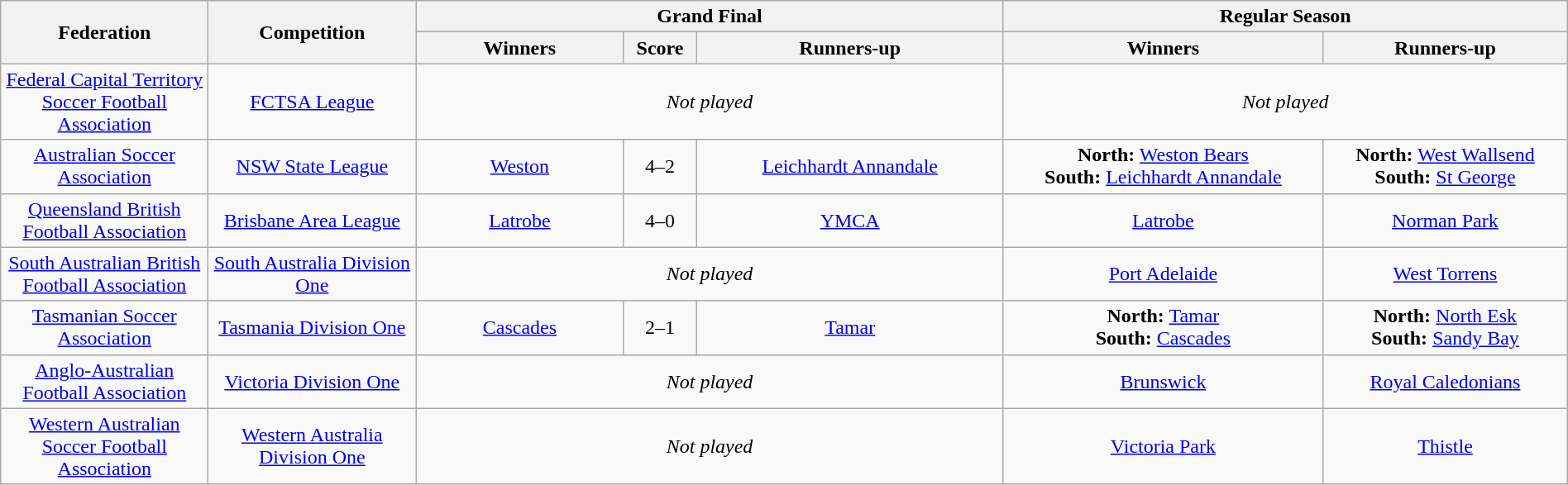<table class="wikitable" width="100%">
<tr>
<th rowspan="2" style="width:10em">Federation</th>
<th rowspan="2" style="width:10em">Competition</th>
<th colspan="3" scope="col">Grand Final</th>
<th colspan="3">Regular Season</th>
</tr>
<tr>
<th style="width:10em">Winners</th>
<th>Score</th>
<th style="width:15em">Runners-up</th>
<th>Winners</th>
<th>Runners-up</th>
</tr>
<tr>
<td align="center"><a href='#'>Federal Capital Territory Soccer Football Association</a></td>
<td align="center"><a href='#'>FCTSA League</a></td>
<td colspan="3" align="center"><em>Not played</em></td>
<td colspan="2" align="center"><em>Not played</em></td>
</tr>
<tr>
<td align="center"><a href='#'>Australian Soccer Association</a></td>
<td align="center"><a href='#'>NSW State League</a></td>
<td align="center"><a href='#'>Weston</a></td>
<td align="center">4–2</td>
<td align="center"><a href='#'>Leichhardt Annandale</a></td>
<td align="center"><strong>North:</strong> <a href='#'>Weston Bears</a><br><strong>South:</strong> <a href='#'>Leichhardt Annandale</a></td>
<td align="center"><strong>North:</strong> <a href='#'>West Wallsend</a><br><strong>South:</strong> <a href='#'>St George</a></td>
</tr>
<tr>
<td align="center"><a href='#'>Queensland British Football Association</a></td>
<td align="center"><a href='#'>Brisbane Area League</a></td>
<td align="center"><a href='#'>Latrobe</a></td>
<td align="center">4–0</td>
<td align="center"><a href='#'>YMCA</a></td>
<td align="center"><a href='#'>Latrobe</a></td>
<td align="center"><a href='#'>Norman Park</a></td>
</tr>
<tr>
<td align="center"><a href='#'>South Australian British Football Association</a></td>
<td align="center"><a href='#'>South Australia Division One</a></td>
<td colspan="3" align="center"><em>Not played</em></td>
<td align="center"><a href='#'>Port Adelaide</a></td>
<td align="center"><a href='#'>West Torrens</a></td>
</tr>
<tr>
<td align="center"><a href='#'>Tasmanian Soccer Association</a></td>
<td align="center"><a href='#'>Tasmania Division One</a></td>
<td align="center"><a href='#'>Cascades</a></td>
<td align="center">2–1</td>
<td align="center"><a href='#'>Tamar</a></td>
<td align="center"><strong>North:</strong> <a href='#'>Tamar</a><br><strong>South:</strong> <a href='#'>Cascades</a></td>
<td align="center"><strong>North:</strong> <a href='#'>North Esk</a><br><strong>South:</strong> <a href='#'>Sandy Bay</a></td>
</tr>
<tr>
<td align="center"><a href='#'>Anglo-Australian Football Association</a></td>
<td align="center"><a href='#'>Victoria Division One</a></td>
<td colspan="3" align="center"><em>Not played</em></td>
<td align="center"><a href='#'>Brunswick</a></td>
<td align="center"><a href='#'>Royal Caledonians</a></td>
</tr>
<tr>
<td align="center"><a href='#'>Western Australian Soccer Football Association</a></td>
<td align="center"><a href='#'>Western Australia Division One</a></td>
<td colspan="3" align="center"><em>Not played</em></td>
<td align="center"><a href='#'>Victoria Park</a></td>
<td align="center"><a href='#'>Thistle</a></td>
</tr>
</table>
